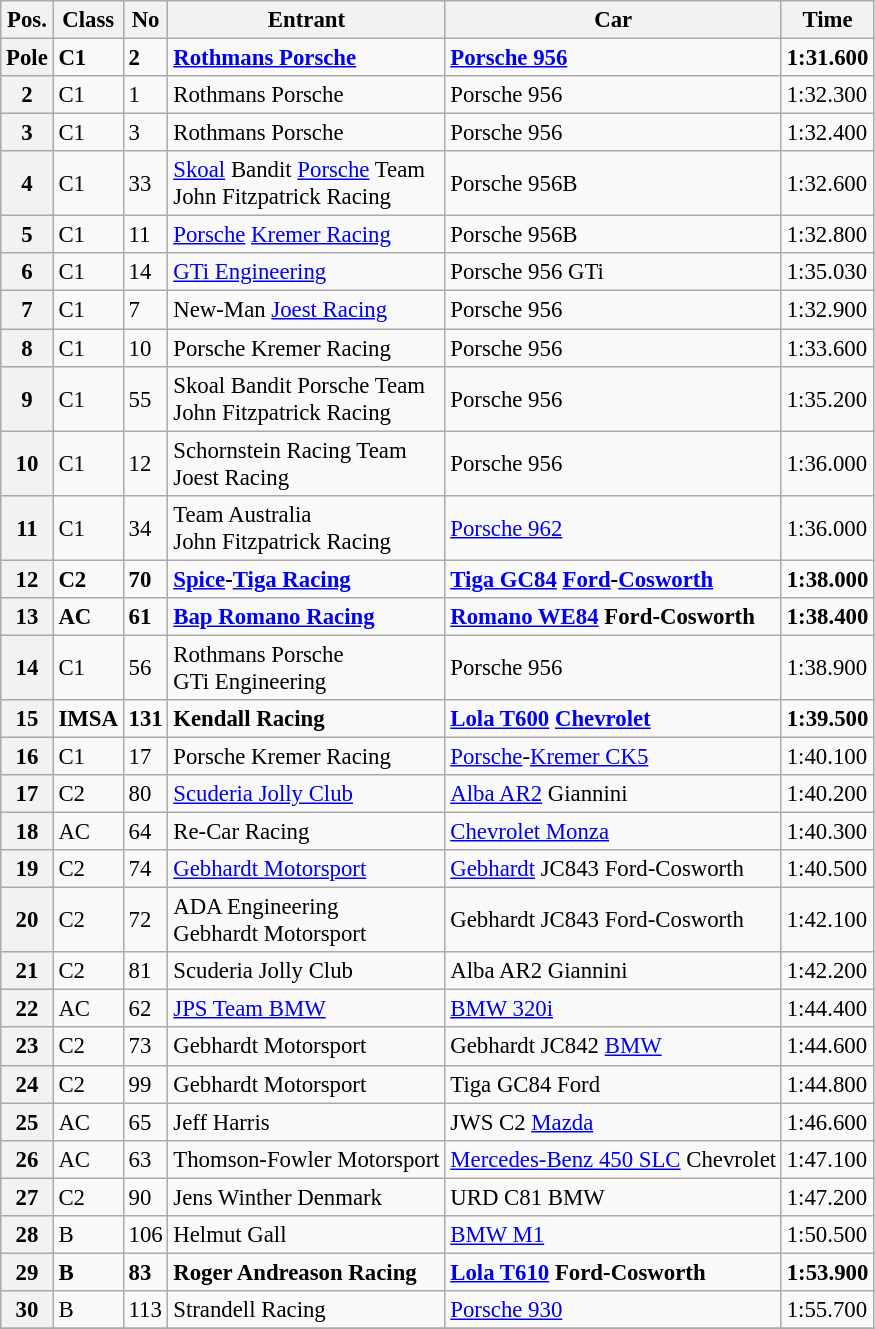<table class="wikitable" style="font-size: 95%;">
<tr>
<th>Pos.</th>
<th>Class</th>
<th>No</th>
<th>Entrant</th>
<th>Car</th>
<th>Time</th>
</tr>
<tr style="font-weight:bold">
<th>Pole</th>
<td>C1</td>
<td>2</td>
<td> <a href='#'>Rothmans Porsche</a></td>
<td><a href='#'>Porsche 956</a></td>
<td>1:31.600</td>
</tr>
<tr>
<th>2</th>
<td>C1</td>
<td>1</td>
<td> Rothmans Porsche</td>
<td>Porsche 956</td>
<td>1:32.300</td>
</tr>
<tr>
<th>3</th>
<td>C1</td>
<td>3</td>
<td> Rothmans Porsche</td>
<td>Porsche 956</td>
<td>1:32.400</td>
</tr>
<tr>
<th>4</th>
<td>C1</td>
<td>33</td>
<td> <a href='#'>Skoal</a> Bandit <a href='#'>Porsche</a> Team <br>  John Fitzpatrick Racing</td>
<td>Porsche 956B</td>
<td>1:32.600</td>
</tr>
<tr>
<th>5</th>
<td>C1</td>
<td>11</td>
<td> <a href='#'>Porsche</a> <a href='#'>Kremer Racing</a></td>
<td>Porsche 956B</td>
<td>1:32.800</td>
</tr>
<tr>
<th>6</th>
<td>C1</td>
<td>14</td>
<td> <a href='#'>GTi Engineering</a></td>
<td>Porsche 956 GTi</td>
<td>1:35.030</td>
</tr>
<tr>
<th>7</th>
<td>C1</td>
<td>7</td>
<td> New-Man <a href='#'>Joest Racing</a></td>
<td>Porsche 956</td>
<td>1:32.900</td>
</tr>
<tr>
<th>8</th>
<td>C1</td>
<td>10</td>
<td> Porsche Kremer Racing</td>
<td>Porsche 956</td>
<td>1:33.600</td>
</tr>
<tr>
<th>9</th>
<td>C1</td>
<td>55</td>
<td> Skoal Bandit Porsche Team <br>  John Fitzpatrick Racing</td>
<td>Porsche 956</td>
<td>1:35.200</td>
</tr>
<tr>
<th>10</th>
<td>C1</td>
<td>12</td>
<td> Schornstein Racing Team <br>  Joest Racing</td>
<td>Porsche 956</td>
<td>1:36.000</td>
</tr>
<tr>
<th>11</th>
<td>C1</td>
<td>34</td>
<td> Team Australia <br>  John Fitzpatrick Racing</td>
<td><a href='#'>Porsche 962</a></td>
<td>1:36.000</td>
</tr>
<tr style="font-weight:bold">
<th>12</th>
<td>C2</td>
<td>70</td>
<td> <a href='#'>Spice</a>-<a href='#'>Tiga Racing</a></td>
<td><a href='#'>Tiga GC84</a> <a href='#'>Ford</a>-<a href='#'>Cosworth</a></td>
<td>1:38.000</td>
</tr>
<tr style="font-weight:bold">
<th>13</th>
<td>AC</td>
<td>61</td>
<td> <a href='#'>Bap Romano Racing</a></td>
<td><a href='#'>Romano WE84</a> Ford-Cosworth</td>
<td>1:38.400</td>
</tr>
<tr>
<th>14</th>
<td>C1</td>
<td>56</td>
<td> Rothmans Porsche <br>  GTi Engineering</td>
<td>Porsche 956</td>
<td>1:38.900</td>
</tr>
<tr style="font-weight:bold">
<th>15</th>
<td>IMSA</td>
<td>131</td>
<td> Kendall Racing</td>
<td><a href='#'>Lola T600</a> <a href='#'>Chevrolet</a></td>
<td>1:39.500</td>
</tr>
<tr>
<th>16</th>
<td>C1</td>
<td>17</td>
<td> Porsche Kremer Racing</td>
<td><a href='#'>Porsche</a>-<a href='#'>Kremer CK5</a></td>
<td>1:40.100</td>
</tr>
<tr>
<th>17</th>
<td>C2</td>
<td>80</td>
<td> <a href='#'>Scuderia Jolly Club</a></td>
<td><a href='#'>Alba AR2</a> Giannini</td>
<td>1:40.200</td>
</tr>
<tr>
<th>18</th>
<td>AC</td>
<td>64</td>
<td> Re-Car Racing</td>
<td><a href='#'>Chevrolet Monza</a></td>
<td>1:40.300</td>
</tr>
<tr>
<th>19</th>
<td>C2</td>
<td>74</td>
<td> <a href='#'>Gebhardt Motorsport</a></td>
<td><a href='#'>Gebhardt</a> JC843 Ford-Cosworth</td>
<td>1:40.500</td>
</tr>
<tr>
<th>20</th>
<td>C2</td>
<td>72</td>
<td> ADA Engineering <br>  Gebhardt Motorsport</td>
<td>Gebhardt JC843 Ford-Cosworth</td>
<td>1:42.100</td>
</tr>
<tr>
<th>21</th>
<td>C2</td>
<td>81</td>
<td> Scuderia Jolly Club</td>
<td>Alba AR2 Giannini</td>
<td>1:42.200</td>
</tr>
<tr>
<th>22</th>
<td>AC</td>
<td>62</td>
<td> <a href='#'>JPS Team BMW</a></td>
<td><a href='#'>BMW 320i</a></td>
<td>1:44.400</td>
</tr>
<tr>
<th>23</th>
<td>C2</td>
<td>73</td>
<td> Gebhardt Motorsport</td>
<td>Gebhardt JC842 <a href='#'>BMW</a></td>
<td>1:44.600</td>
</tr>
<tr>
<th>24</th>
<td>C2</td>
<td>99</td>
<td> Gebhardt Motorsport</td>
<td>Tiga GC84 Ford</td>
<td>1:44.800</td>
</tr>
<tr>
<th>25</th>
<td>AC</td>
<td>65</td>
<td> Jeff Harris</td>
<td>JWS C2 <a href='#'>Mazda</a></td>
<td>1:46.600</td>
</tr>
<tr>
<th>26</th>
<td>AC</td>
<td>63</td>
<td> Thomson-Fowler Motorsport</td>
<td><a href='#'>Mercedes-Benz 450 SLC</a> Chevrolet</td>
<td>1:47.100</td>
</tr>
<tr>
<th>27</th>
<td>C2</td>
<td>90</td>
<td> Jens Winther Denmark</td>
<td>URD C81 BMW</td>
<td>1:47.200</td>
</tr>
<tr>
<th>28</th>
<td>B</td>
<td>106</td>
<td> Helmut Gall</td>
<td><a href='#'>BMW M1</a></td>
<td>1:50.500</td>
</tr>
<tr style="font-weight:bold">
<th>29</th>
<td>B</td>
<td>83</td>
<td> Roger Andreason Racing</td>
<td><a href='#'>Lola T610</a> Ford-Cosworth</td>
<td>1:53.900</td>
</tr>
<tr>
<th>30</th>
<td>B</td>
<td>113</td>
<td> Strandell Racing</td>
<td><a href='#'>Porsche 930</a></td>
<td>1:55.700</td>
</tr>
<tr>
</tr>
</table>
